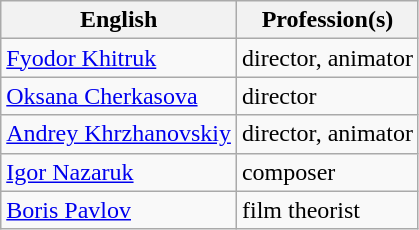<table class="wikitable">
<tr>
<th>English</th>
<th>Profession(s)</th>
</tr>
<tr>
<td><a href='#'>Fyodor Khitruk</a></td>
<td>director, animator</td>
</tr>
<tr>
<td><a href='#'>Oksana Cherkasova</a> </td>
<td>director</td>
</tr>
<tr>
<td><a href='#'>Andrey Khrzhanovskiy</a> </td>
<td>director, animator</td>
</tr>
<tr>
<td><a href='#'>Igor Nazaruk</a> </td>
<td>composer</td>
</tr>
<tr>
<td><a href='#'>Boris Pavlov</a> </td>
<td>film theorist</td>
</tr>
</table>
